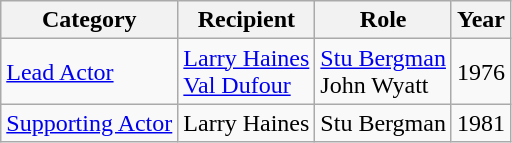<table class="wikitable" align="center">
<tr>
<th>Category</th>
<th>Recipient</th>
<th>Role</th>
<th>Year</th>
</tr>
<tr>
<td><a href='#'>Lead Actor</a></td>
<td><a href='#'>Larry Haines</a><br><a href='#'>Val Dufour</a></td>
<td><a href='#'>Stu Bergman</a><br>John Wyatt</td>
<td>1976</td>
</tr>
<tr>
<td><a href='#'>Supporting Actor</a></td>
<td>Larry Haines</td>
<td>Stu Bergman</td>
<td>1981</td>
</tr>
</table>
